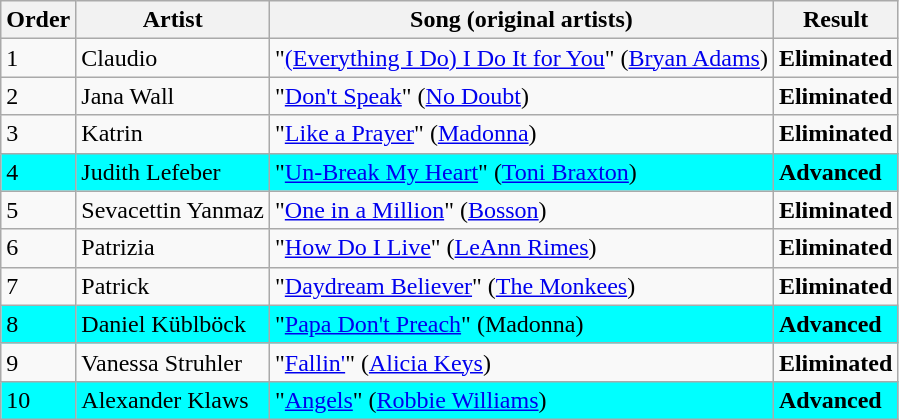<table class=wikitable>
<tr>
<th>Order</th>
<th>Artist</th>
<th>Song (original artists)</th>
<th>Result</th>
</tr>
<tr>
<td>1</td>
<td>Claudio</td>
<td>"<a href='#'>(Everything I Do) I Do It for You</a>" (<a href='#'>Bryan Adams</a>)</td>
<td><strong>Eliminated</strong></td>
</tr>
<tr>
<td>2</td>
<td>Jana Wall</td>
<td>"<a href='#'>Don't Speak</a>" (<a href='#'>No Doubt</a>)</td>
<td><strong>Eliminated</strong></td>
</tr>
<tr>
<td>3</td>
<td>Katrin</td>
<td>"<a href='#'>Like a Prayer</a>" (<a href='#'>Madonna</a>)</td>
<td><strong>Eliminated</strong></td>
</tr>
<tr style="background:cyan;">
<td>4</td>
<td>Judith Lefeber</td>
<td>"<a href='#'>Un-Break My Heart</a>" (<a href='#'>Toni Braxton</a>)</td>
<td><strong>Advanced</strong></td>
</tr>
<tr>
<td>5</td>
<td>Sevacettin Yanmaz</td>
<td>"<a href='#'>One in a Million</a>" (<a href='#'>Bosson</a>)</td>
<td><strong>Eliminated</strong></td>
</tr>
<tr>
<td>6</td>
<td>Patrizia</td>
<td>"<a href='#'>How Do I Live</a>" (<a href='#'>LeAnn Rimes</a>)</td>
<td><strong>Eliminated</strong></td>
</tr>
<tr>
<td>7</td>
<td>Patrick</td>
<td>"<a href='#'>Daydream Believer</a>" (<a href='#'>The Monkees</a>)</td>
<td><strong>Eliminated</strong></td>
</tr>
<tr style="background:cyan;">
<td>8</td>
<td>Daniel Küblböck</td>
<td>"<a href='#'>Papa Don't Preach</a>" (Madonna)</td>
<td><strong>Advanced</strong></td>
</tr>
<tr>
<td>9</td>
<td>Vanessa Struhler</td>
<td>"<a href='#'>Fallin'</a>" (<a href='#'>Alicia Keys</a>)</td>
<td><strong>Eliminated</strong></td>
</tr>
<tr style="background:cyan;">
<td>10</td>
<td>Alexander Klaws</td>
<td>"<a href='#'>Angels</a>" (<a href='#'>Robbie Williams</a>)</td>
<td><strong>Advanced</strong></td>
</tr>
</table>
